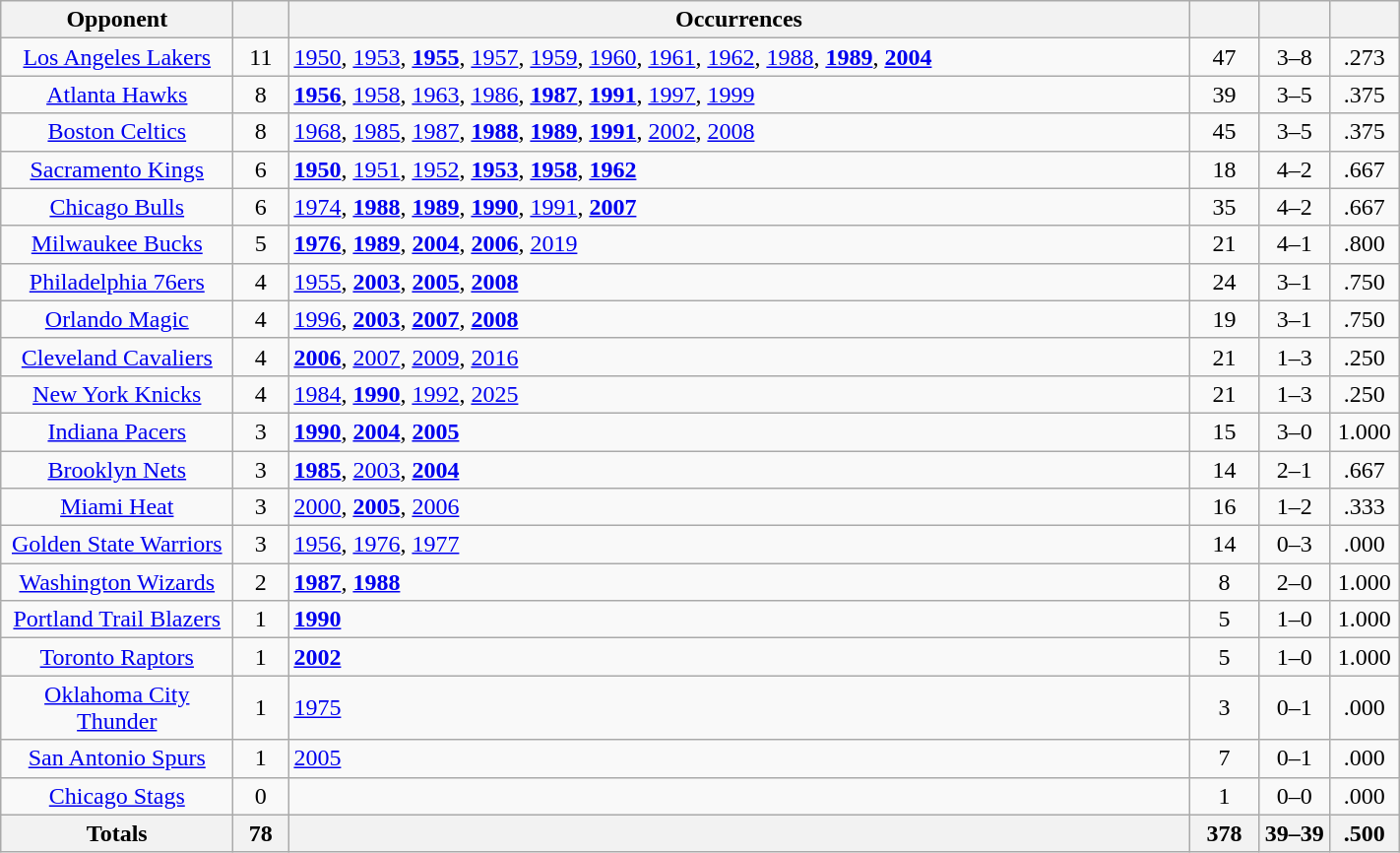<table class="wikitable sortable" style="text-align: center; width: 75%;">
<tr>
<th width="150">Opponent</th>
<th width="30"></th>
<th>Occurrences</th>
<th width="40"></th>
<th width="40"></th>
<th width="40"></th>
</tr>
<tr>
<td><a href='#'>Los Angeles Lakers</a></td>
<td>11</td>
<td align=left><a href='#'>1950</a>, <a href='#'>1953</a>, <strong><a href='#'>1955</a></strong>, <a href='#'>1957</a>, <a href='#'>1959</a>, <a href='#'>1960</a>, <a href='#'>1961</a>, <a href='#'>1962</a>, <a href='#'>1988</a>, <strong><a href='#'>1989</a></strong>, <strong><a href='#'>2004</a></strong></td>
<td>47</td>
<td>3–8</td>
<td>.273</td>
</tr>
<tr>
<td><a href='#'>Atlanta Hawks</a></td>
<td>8</td>
<td align=left><strong><a href='#'>1956</a></strong>, <a href='#'>1958</a>, <a href='#'>1963</a>, <a href='#'>1986</a>, <strong><a href='#'>1987</a></strong>, <strong><a href='#'>1991</a></strong>, <a href='#'>1997</a>, <a href='#'>1999</a></td>
<td>39</td>
<td>3–5</td>
<td>.375</td>
</tr>
<tr>
<td><a href='#'>Boston Celtics</a></td>
<td>8</td>
<td align=left><a href='#'>1968</a>, <a href='#'>1985</a>, <a href='#'>1987</a>, <strong><a href='#'>1988</a></strong>, <strong><a href='#'>1989</a></strong>, <strong><a href='#'>1991</a></strong>, <a href='#'>2002</a>, <a href='#'>2008</a></td>
<td>45</td>
<td>3–5</td>
<td>.375</td>
</tr>
<tr>
<td><a href='#'>Sacramento Kings</a></td>
<td>6</td>
<td align=left><strong><a href='#'>1950</a></strong>, <a href='#'>1951</a>, <a href='#'>1952</a>, <strong><a href='#'>1953</a></strong>, <strong><a href='#'>1958</a></strong>, <strong><a href='#'>1962</a></strong></td>
<td>18</td>
<td>4–2</td>
<td>.667</td>
</tr>
<tr>
<td><a href='#'>Chicago Bulls</a></td>
<td>6</td>
<td align=left><a href='#'>1974</a>, <strong><a href='#'>1988</a></strong>, <strong><a href='#'>1989</a></strong>, <strong><a href='#'>1990</a></strong>, <a href='#'>1991</a>, <strong><a href='#'>2007</a></strong></td>
<td>35</td>
<td>4–2</td>
<td>.667</td>
</tr>
<tr>
<td><a href='#'>Milwaukee Bucks</a></td>
<td>5</td>
<td align=left><strong><a href='#'>1976</a></strong>, <strong><a href='#'>1989</a></strong>, <strong><a href='#'>2004</a></strong>, <strong><a href='#'>2006</a></strong>, <a href='#'>2019</a></td>
<td>21</td>
<td>4–1</td>
<td>.800</td>
</tr>
<tr>
<td><a href='#'>Philadelphia 76ers</a></td>
<td>4</td>
<td align=left><a href='#'>1955</a>, <strong><a href='#'>2003</a></strong>, <strong><a href='#'>2005</a></strong>, <strong><a href='#'>2008</a></strong></td>
<td>24</td>
<td>3–1</td>
<td>.750</td>
</tr>
<tr>
<td><a href='#'>Orlando Magic</a></td>
<td>4</td>
<td align=left><a href='#'>1996</a>, <strong><a href='#'>2003</a></strong>, <strong><a href='#'>2007</a></strong>, <strong><a href='#'>2008</a></strong></td>
<td>19</td>
<td>3–1</td>
<td>.750</td>
</tr>
<tr>
<td><a href='#'>Cleveland Cavaliers</a></td>
<td>4</td>
<td align=left><strong><a href='#'>2006</a></strong>, <a href='#'>2007</a>, <a href='#'>2009</a>, <a href='#'>2016</a></td>
<td>21</td>
<td>1–3</td>
<td>.250</td>
</tr>
<tr>
<td><a href='#'>New York Knicks</a></td>
<td>4</td>
<td align=left><a href='#'>1984</a>, <strong><a href='#'>1990</a></strong>, <a href='#'>1992</a>, <a href='#'>2025</a></td>
<td>21</td>
<td>1–3</td>
<td>.250</td>
</tr>
<tr>
<td><a href='#'>Indiana Pacers</a></td>
<td>3</td>
<td align=left><strong><a href='#'>1990</a></strong>, <strong><a href='#'>2004</a></strong>, <strong><a href='#'>2005</a></strong></td>
<td>15</td>
<td>3–0</td>
<td>1.000</td>
</tr>
<tr>
<td><a href='#'>Brooklyn Nets</a></td>
<td>3</td>
<td align=left><strong><a href='#'>1985</a></strong>, <a href='#'>2003</a>, <strong><a href='#'>2004</a></strong></td>
<td>14</td>
<td>2–1</td>
<td>.667</td>
</tr>
<tr>
<td><a href='#'>Miami Heat</a></td>
<td>3</td>
<td align=left><a href='#'>2000</a>, <strong><a href='#'>2005</a></strong>, <a href='#'>2006</a></td>
<td>16</td>
<td>1–2</td>
<td>.333</td>
</tr>
<tr>
<td><a href='#'>Golden State Warriors</a></td>
<td>3</td>
<td align=left><a href='#'>1956</a>, <a href='#'>1976</a>, <a href='#'>1977</a></td>
<td>14</td>
<td>0–3</td>
<td>.000</td>
</tr>
<tr>
<td><a href='#'>Washington Wizards</a></td>
<td>2</td>
<td align=left><strong><a href='#'>1987</a></strong>, <strong><a href='#'>1988</a></strong></td>
<td>8</td>
<td>2–0</td>
<td>1.000</td>
</tr>
<tr>
<td><a href='#'>Portland Trail Blazers</a></td>
<td>1</td>
<td align=left><strong><a href='#'>1990</a></strong></td>
<td>5</td>
<td>1–0</td>
<td>1.000</td>
</tr>
<tr>
<td><a href='#'>Toronto Raptors</a></td>
<td>1</td>
<td align=left><strong><a href='#'>2002</a></strong></td>
<td>5</td>
<td>1–0</td>
<td>1.000</td>
</tr>
<tr>
<td><a href='#'>Oklahoma City Thunder</a></td>
<td>1</td>
<td align=left><a href='#'>1975</a></td>
<td>3</td>
<td>0–1</td>
<td>.000</td>
</tr>
<tr>
<td><a href='#'>San Antonio Spurs</a></td>
<td>1</td>
<td align=left><a href='#'>2005</a></td>
<td>7</td>
<td>0–1</td>
<td>.000</td>
</tr>
<tr>
<td><a href='#'>Chicago Stags</a></td>
<td>0</td>
<td></td>
<td>1</td>
<td>0–0</td>
<td>.000</td>
</tr>
<tr>
<th width="150">Totals</th>
<th width="30">78</th>
<th></th>
<th width="40">378</th>
<th width="40">39–39</th>
<th width="40">.500</th>
</tr>
</table>
